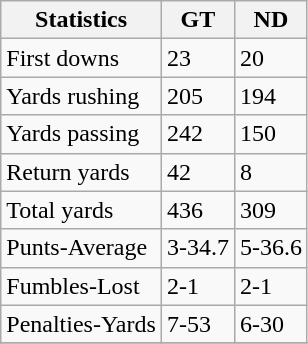<table class="wikitable">
<tr>
<th>Statistics</th>
<th>GT</th>
<th>ND</th>
</tr>
<tr>
<td>First downs</td>
<td>23</td>
<td>20</td>
</tr>
<tr>
<td>Yards rushing</td>
<td>205</td>
<td>194</td>
</tr>
<tr>
<td>Yards passing</td>
<td>242</td>
<td>150</td>
</tr>
<tr>
<td>Return yards</td>
<td>42</td>
<td>8</td>
</tr>
<tr>
<td>Total yards</td>
<td>436</td>
<td>309</td>
</tr>
<tr>
<td>Punts-Average</td>
<td>3-34.7</td>
<td>5-36.6</td>
</tr>
<tr>
<td>Fumbles-Lost</td>
<td>2-1</td>
<td>2-1</td>
</tr>
<tr>
<td>Penalties-Yards</td>
<td>7-53</td>
<td>6-30</td>
</tr>
<tr>
</tr>
</table>
